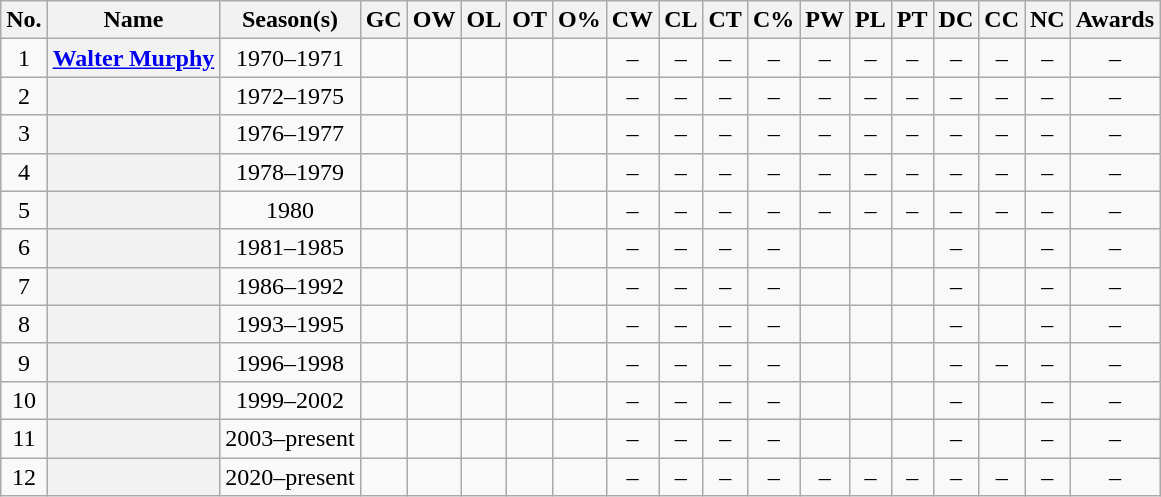<table class="wikitable sortable plainrowheaders" style="text-align:center">
<tr>
<th scope="col" class="unsortable">No.</th>
<th scope="col">Name</th>
<th scope="col">Season(s)</th>
<th scope="col">GC</th>
<th scope="col">OW</th>
<th scope="col">OL</th>
<th scope="col">OT</th>
<th scope="col">O%</th>
<th scope="col">CW</th>
<th scope="col">CL</th>
<th scope="col">CT</th>
<th scope="col">C%</th>
<th scope="col">PW</th>
<th scope="col">PL</th>
<th scope="col">PT</th>
<th scope="col">DC</th>
<th scope="col">CC</th>
<th scope="col">NC</th>
<th scope="col" class="unsortable">Awards</th>
</tr>
<tr>
<td>1</td>
<th scope="row"><a href='#'>Walter Murphy</a></th>
<td>1970–1971</td>
<td></td>
<td></td>
<td></td>
<td></td>
<td></td>
<td>–</td>
<td>–</td>
<td>–</td>
<td>–</td>
<td>–</td>
<td>–</td>
<td>–</td>
<td>–</td>
<td>–</td>
<td>–</td>
<td>–</td>
</tr>
<tr>
<td>2</td>
<th scope="row"></th>
<td>1972–1975</td>
<td></td>
<td></td>
<td></td>
<td></td>
<td></td>
<td>–</td>
<td>–</td>
<td>–</td>
<td>–</td>
<td>–</td>
<td>–</td>
<td>–</td>
<td>–</td>
<td>–</td>
<td>–</td>
<td>–</td>
</tr>
<tr>
<td>3</td>
<th scope="row"></th>
<td>1976–1977</td>
<td></td>
<td></td>
<td></td>
<td></td>
<td></td>
<td>–</td>
<td>–</td>
<td>–</td>
<td>–</td>
<td>–</td>
<td>–</td>
<td>–</td>
<td>–</td>
<td>–</td>
<td>–</td>
<td>–</td>
</tr>
<tr>
<td>4</td>
<th scope="row"></th>
<td>1978–1979</td>
<td></td>
<td></td>
<td></td>
<td></td>
<td></td>
<td>–</td>
<td>–</td>
<td>–</td>
<td>–</td>
<td>–</td>
<td>–</td>
<td>–</td>
<td>–</td>
<td>–</td>
<td>–</td>
<td>–</td>
</tr>
<tr>
<td>5</td>
<th scope="row"></th>
<td>1980</td>
<td></td>
<td></td>
<td></td>
<td></td>
<td></td>
<td>–</td>
<td>–</td>
<td>–</td>
<td>–</td>
<td>–</td>
<td>–</td>
<td>–</td>
<td>–</td>
<td>–</td>
<td>–</td>
<td>–</td>
</tr>
<tr>
<td>6</td>
<th scope="row"></th>
<td>1981–1985</td>
<td></td>
<td></td>
<td></td>
<td></td>
<td></td>
<td>–</td>
<td>–</td>
<td>–</td>
<td>–</td>
<td></td>
<td></td>
<td></td>
<td>–</td>
<td></td>
<td>–</td>
<td>–</td>
</tr>
<tr>
<td>7</td>
<th scope="row"></th>
<td>1986–1992</td>
<td></td>
<td></td>
<td></td>
<td></td>
<td></td>
<td>–</td>
<td>–</td>
<td>–</td>
<td>–</td>
<td></td>
<td></td>
<td></td>
<td>–</td>
<td></td>
<td>–</td>
<td>–</td>
</tr>
<tr>
<td>8</td>
<th scope="row"></th>
<td>1993–1995</td>
<td></td>
<td></td>
<td></td>
<td></td>
<td></td>
<td>–</td>
<td>–</td>
<td>–</td>
<td>–</td>
<td></td>
<td></td>
<td></td>
<td>–</td>
<td></td>
<td>–</td>
<td>–</td>
</tr>
<tr>
<td>9</td>
<th scope="row"></th>
<td>1996–1998</td>
<td></td>
<td></td>
<td></td>
<td></td>
<td></td>
<td>–</td>
<td>–</td>
<td>–</td>
<td>–</td>
<td></td>
<td></td>
<td></td>
<td>–</td>
<td>–</td>
<td>–</td>
<td>–</td>
</tr>
<tr>
<td>10</td>
<th scope="row"></th>
<td>1999–2002</td>
<td></td>
<td></td>
<td></td>
<td></td>
<td></td>
<td>–</td>
<td>–</td>
<td>–</td>
<td>–</td>
<td></td>
<td></td>
<td></td>
<td>–</td>
<td></td>
<td>–</td>
<td>–</td>
</tr>
<tr>
<td>11</td>
<th scope="row"></th>
<td>2003–present</td>
<td></td>
<td></td>
<td></td>
<td></td>
<td></td>
<td>–</td>
<td>–</td>
<td>–</td>
<td>–</td>
<td></td>
<td></td>
<td></td>
<td>–</td>
<td></td>
<td>–</td>
<td>–</td>
</tr>
<tr>
<td>12</td>
<th scope="row"></th>
<td>2020–present</td>
<td></td>
<td></td>
<td></td>
<td></td>
<td></td>
<td>–</td>
<td>–</td>
<td>–</td>
<td>–</td>
<td>–</td>
<td>–</td>
<td>–</td>
<td>–</td>
<td>–</td>
<td>–</td>
<td>–</td>
</tr>
</table>
